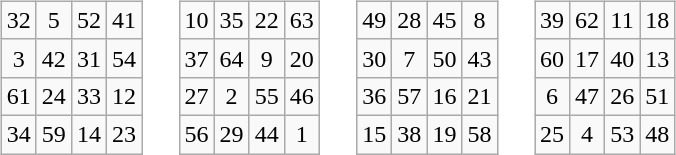<table>
<tr>
<td><br><table class=wikitable style="text-align: center;">
<tr>
<td>32</td>
<td>5</td>
<td>52</td>
<td>41</td>
</tr>
<tr>
<td>3</td>
<td>42</td>
<td>31</td>
<td>54</td>
</tr>
<tr>
<td>61</td>
<td>24</td>
<td>33</td>
<td>12</td>
</tr>
<tr>
<td>34</td>
<td>59</td>
<td>14</td>
<td>23</td>
</tr>
</table>
</td>
<td></td>
<td><br><table class=wikitable style="text-align: center;">
<tr>
<td>10</td>
<td>35</td>
<td>22</td>
<td>63</td>
</tr>
<tr>
<td>37</td>
<td>64</td>
<td>9</td>
<td>20</td>
</tr>
<tr>
<td>27</td>
<td>2</td>
<td>55</td>
<td>46</td>
</tr>
<tr>
<td>56</td>
<td>29</td>
<td>44</td>
<td>1</td>
</tr>
</table>
</td>
<td></td>
<td><br><table class=wikitable style="text-align: center;">
<tr>
<td>49</td>
<td>28</td>
<td>45</td>
<td>8</td>
</tr>
<tr>
<td>30</td>
<td>7</td>
<td>50</td>
<td>43</td>
</tr>
<tr>
<td>36</td>
<td>57</td>
<td>16</td>
<td>21</td>
</tr>
<tr>
<td>15</td>
<td>38</td>
<td>19</td>
<td>58</td>
</tr>
</table>
</td>
<td></td>
<td><br><table class=wikitable style="text-align: center;">
<tr>
<td>39</td>
<td>62</td>
<td>11</td>
<td>18</td>
</tr>
<tr>
<td>60</td>
<td>17</td>
<td>40</td>
<td>13</td>
</tr>
<tr>
<td>6</td>
<td>47</td>
<td>26</td>
<td>51</td>
</tr>
<tr>
<td>25</td>
<td>4</td>
<td>53</td>
<td>48</td>
</tr>
</table>
</td>
</tr>
</table>
